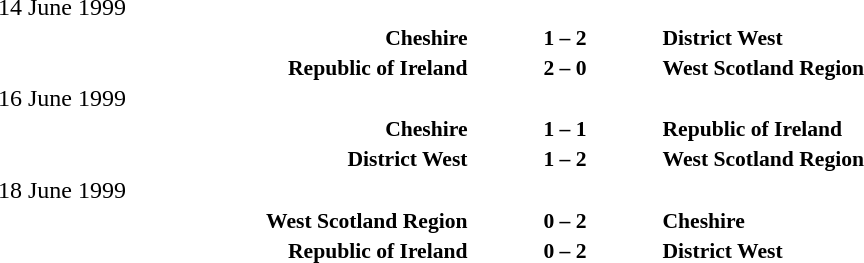<table width=100% cellspacing=1>
<tr>
<th width=25%></th>
<th width=10%></th>
<th></th>
</tr>
<tr>
<td>14 June 1999</td>
</tr>
<tr style=font-size:90%>
<td align=right><strong>Cheshire</strong></td>
<td align=center><strong>1 – 2</strong></td>
<td><strong>District West</strong></td>
</tr>
<tr style=font-size:90%>
<td align=right><strong>Republic of Ireland</strong></td>
<td align=center><strong>2 – 0</strong></td>
<td><strong>West Scotland Region</strong></td>
</tr>
<tr>
<td>16 June 1999</td>
</tr>
<tr style=font-size:90%>
<td align=right><strong>Cheshire</strong></td>
<td align=center><strong>1 – 1</strong></td>
<td><strong>Republic of Ireland</strong></td>
</tr>
<tr style=font-size:90%>
<td align=right><strong>District West</strong></td>
<td align=center><strong>1 – 2</strong></td>
<td><strong>West Scotland Region</strong></td>
</tr>
<tr>
<td>18 June 1999</td>
</tr>
<tr style=font-size:90%>
<td align=right><strong>West Scotland Region</strong></td>
<td align=center><strong>0 – 2</strong></td>
<td><strong>Cheshire</strong></td>
</tr>
<tr style=font-size:90%>
<td align=right><strong>Republic of Ireland</strong></td>
<td align=center><strong>0 – 2</strong></td>
<td><strong>District West</strong></td>
</tr>
</table>
